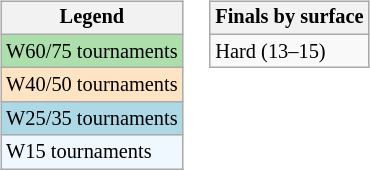<table>
<tr valign=top>
<td><br><table class=wikitable style="font-size:85%">
<tr>
<th>Legend</th>
</tr>
<tr style="background:#addfad;">
<td>W60/75 tournaments</td>
</tr>
<tr style="background:#ffe4c4;">
<td>W40/50 tournaments</td>
</tr>
<tr style="background:lightblue;">
<td>W25/35 tournaments</td>
</tr>
<tr style="background:#f0f8ff;">
<td>W15 tournaments</td>
</tr>
</table>
</td>
<td><br><table class=wikitable style="font-size:85%">
<tr>
<th>Finals by surface</th>
</tr>
<tr>
<td>Hard (13–15)</td>
</tr>
</table>
</td>
</tr>
</table>
